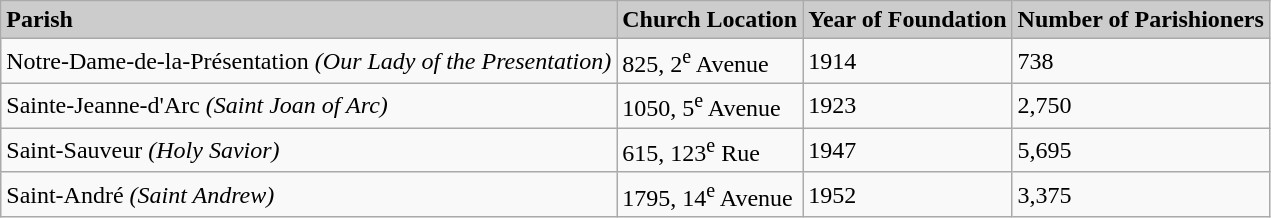<table class="wikitable">
<tr>
<td bgcolor=#cccccc><strong>Parish</strong></td>
<td bgcolor=#cccccc><strong>Church Location</strong></td>
<td bgcolor=#cccccc><strong>Year of Foundation</strong></td>
<td bgcolor=#cccccc><strong>Number of Parishioners</strong></td>
</tr>
<tr>
<td>Notre-Dame-de-la-Présentation <em>(Our Lady of the Presentation)</em></td>
<td>825, 2<sup>e</sup> Avenue</td>
<td>1914</td>
<td>738</td>
</tr>
<tr>
<td>Sainte-Jeanne-d'Arc <em>(Saint Joan of Arc)</em></td>
<td>1050, 5<sup>e</sup> Avenue</td>
<td>1923</td>
<td>2,750</td>
</tr>
<tr>
<td>Saint-Sauveur <em>(Holy Savior)</em></td>
<td>615, 123<sup>e</sup> Rue</td>
<td>1947</td>
<td>5,695</td>
</tr>
<tr>
<td>Saint-André <em>(Saint Andrew)</em></td>
<td>1795, 14<sup>e</sup> Avenue</td>
<td>1952</td>
<td>3,375</td>
</tr>
</table>
